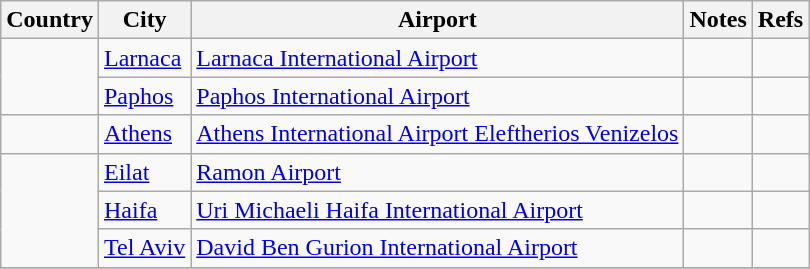<table class="wikitable sortable">
<tr>
<th>Country</th>
<th>City</th>
<th>Airport</th>
<th>Notes</th>
<th class="unsortable">Refs</th>
</tr>
<tr>
<td rowspan="2"></td>
<td><a href='#'>Larnaca</a></td>
<td><a href='#'>Larnaca International Airport</a></td>
<td></td>
<td align=center></td>
</tr>
<tr>
<td><a href='#'>Paphos</a></td>
<td><a href='#'>Paphos International Airport</a></td>
<td></td>
<td align=center></td>
</tr>
<tr>
<td></td>
<td><a href='#'>Athens</a></td>
<td><a href='#'>Athens International Airport Eleftherios Venizelos</a></td>
<td></td>
<td align=center></td>
</tr>
<tr>
<td rowspan="3"></td>
<td><a href='#'>Eilat</a></td>
<td><a href='#'>Ramon Airport</a></td>
<td></td>
<td align=center></td>
</tr>
<tr>
<td><a href='#'>Haifa</a></td>
<td><a href='#'>Uri Michaeli Haifa International Airport</a></td>
<td></td>
<td align=center></td>
</tr>
<tr>
<td><a href='#'>Tel Aviv</a></td>
<td><a href='#'>David Ben Gurion International Airport</a></td>
<td></td>
<td align=center></td>
</tr>
<tr>
</tr>
</table>
